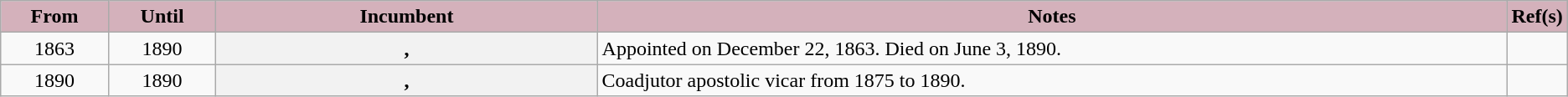<table class="wikitable sortable plainrowheaders" style="text-align:center;">
<tr>
<th scope="col" style="background-color: #D4B1BB; width: 7%">From</th>
<th scope="col" style="background-color: #D4B1BB; width: 7%">Until</th>
<th scope="col" style="background-color: #D4B1BB; width: 25%">Incumbent</th>
<th scope="col" style="background-color: #D4B1BB; width: 60%" class="unsortable">Notes</th>
<th scope="col" style="background-color: #D4B1BB" class="unsortable">Ref(s)</th>
</tr>
<tr>
<td>1863</td>
<td>1890</td>
<th scope="row">, </th>
<td style="text-align:left">Appointed on December 22, 1863.  Died on June 3, 1890.</td>
<td></td>
</tr>
<tr>
<td>1890</td>
<td>1890</td>
<th scope="row">, </th>
<td style="text-align:left">Coadjutor apostolic vicar from 1875 to 1890.</td>
<td></td>
</tr>
</table>
